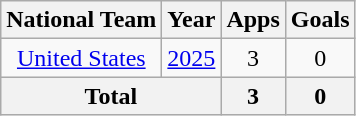<table class="wikitable" style="text-align:center">
<tr>
<th>National Team</th>
<th>Year</th>
<th>Apps</th>
<th>Goals</th>
</tr>
<tr>
<td><a href='#'>United States</a></td>
<td><a href='#'>2025</a></td>
<td>3</td>
<td>0</td>
</tr>
<tr>
<th colspan=2>Total</th>
<th>3</th>
<th>0</th>
</tr>
</table>
